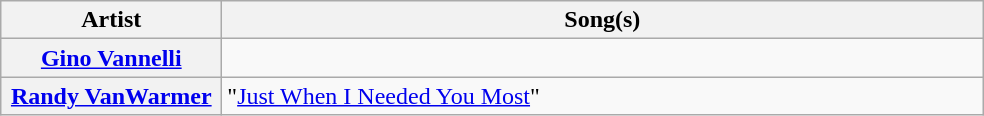<table class="wikitable plainrowheaders sortable">
<tr>
<th scope="col" style="width:140px;">Artist</th>
<th scope="col" style="width:500px;">Song(s)</th>
</tr>
<tr>
<th scope="row"><a href='#'>Gino Vannelli</a></th>
<td></td>
</tr>
<tr>
<th scope="row"><a href='#'>Randy VanWarmer</a></th>
<td>"<a href='#'>Just When I Needed You Most</a>"</td>
</tr>
</table>
